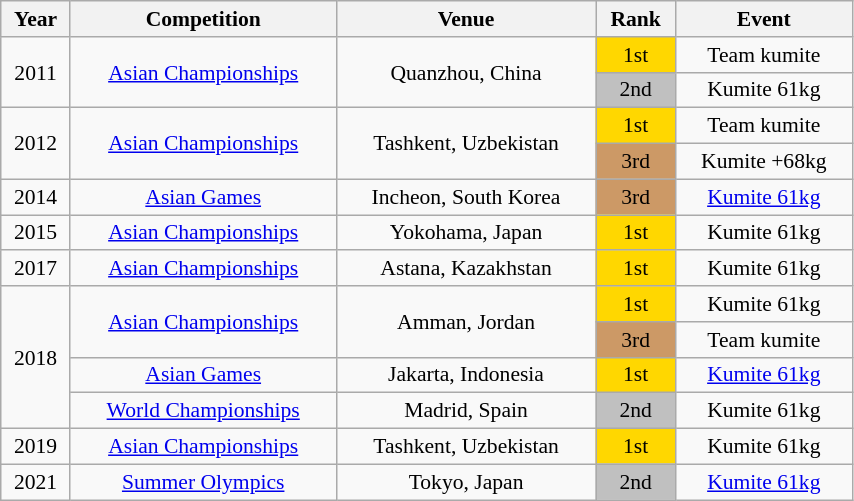<table class="wikitable sortable" width=45% style="font-size:90%; text-align:center;">
<tr>
<th>Year</th>
<th>Competition</th>
<th>Venue</th>
<th>Rank</th>
<th>Event</th>
</tr>
<tr>
<td rowspan=2>2011</td>
<td rowspan=2><a href='#'>Asian Championships</a></td>
<td rowspan=2>Quanzhou, China</td>
<td bgcolor="gold">1st</td>
<td>Team kumite</td>
</tr>
<tr>
<td bgcolor="silver">2nd</td>
<td>Kumite 61kg</td>
</tr>
<tr>
<td rowspan=2>2012</td>
<td rowspan=2><a href='#'>Asian Championships</a></td>
<td rowspan=2>Tashkent, Uzbekistan</td>
<td bgcolor="gold">1st</td>
<td>Team kumite</td>
</tr>
<tr>
<td bgcolor="cc9966">3rd</td>
<td>Kumite +68kg</td>
</tr>
<tr>
<td>2014</td>
<td><a href='#'>Asian Games</a></td>
<td>Incheon, South Korea</td>
<td bgcolor="cc9966">3rd</td>
<td><a href='#'>Kumite 61kg</a></td>
</tr>
<tr>
<td>2015</td>
<td><a href='#'>Asian Championships</a></td>
<td>Yokohama, Japan</td>
<td bgcolor="gold">1st</td>
<td>Kumite 61kg</td>
</tr>
<tr>
<td>2017</td>
<td><a href='#'>Asian Championships</a></td>
<td>Astana, Kazakhstan</td>
<td bgcolor="gold">1st</td>
<td>Kumite 61kg</td>
</tr>
<tr>
<td rowspan=4>2018</td>
<td rowspan=2><a href='#'>Asian Championships</a></td>
<td rowspan=2>Amman, Jordan</td>
<td bgcolor="gold">1st</td>
<td>Kumite 61kg</td>
</tr>
<tr>
<td bgcolor="cc9966">3rd</td>
<td>Team kumite</td>
</tr>
<tr>
<td><a href='#'>Asian Games</a></td>
<td>Jakarta, Indonesia</td>
<td bgcolor="gold">1st</td>
<td><a href='#'>Kumite 61kg</a></td>
</tr>
<tr>
<td><a href='#'>World Championships</a></td>
<td>Madrid, Spain</td>
<td bgcolor="silver">2nd</td>
<td>Kumite 61kg</td>
</tr>
<tr>
<td>2019</td>
<td><a href='#'>Asian Championships</a></td>
<td>Tashkent, Uzbekistan</td>
<td bgcolor="gold">1st</td>
<td>Kumite 61kg</td>
</tr>
<tr>
<td>2021</td>
<td><a href='#'>Summer Olympics</a></td>
<td>Tokyo, Japan</td>
<td bgcolor="silver">2nd</td>
<td><a href='#'>Kumite 61kg</a></td>
</tr>
</table>
